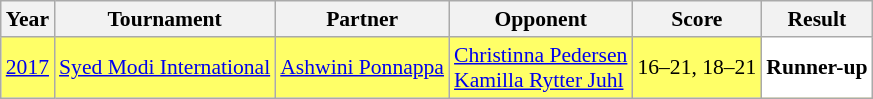<table class="sortable wikitable" style="font-size: 90%;">
<tr>
<th>Year</th>
<th>Tournament</th>
<th>Partner</th>
<th>Opponent</th>
<th>Score</th>
<th>Result</th>
</tr>
<tr style="background:#FFFF67">
<td align="center"><a href='#'>2017</a></td>
<td align="left"><a href='#'>Syed Modi International</a></td>
<td align="left"> <a href='#'>Ashwini Ponnappa</a></td>
<td align="left"> <a href='#'>Christinna Pedersen</a><br> <a href='#'>Kamilla Rytter Juhl</a></td>
<td align="left">16–21, 18–21</td>
<td style="text-align:left; background:white"> <strong>Runner-up</strong></td>
</tr>
</table>
